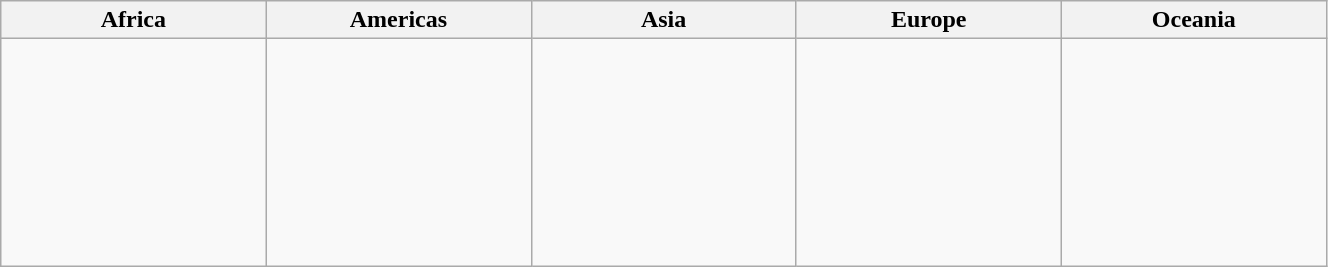<table class=wikitable width=70%>
<tr>
<th width=13%>Africa</th>
<th width=13%>Americas</th>
<th width=13%>Asia</th>
<th width=13%>Europe</th>
<th width=13%>Oceania</th>
</tr>
<tr valign=top>
<td></td>
<td><br> <br></td>
<td><br></td>
<td><br>  <br> <br> <br> <br> <br> <br> <br> </td>
<td><br> </td>
</tr>
</table>
